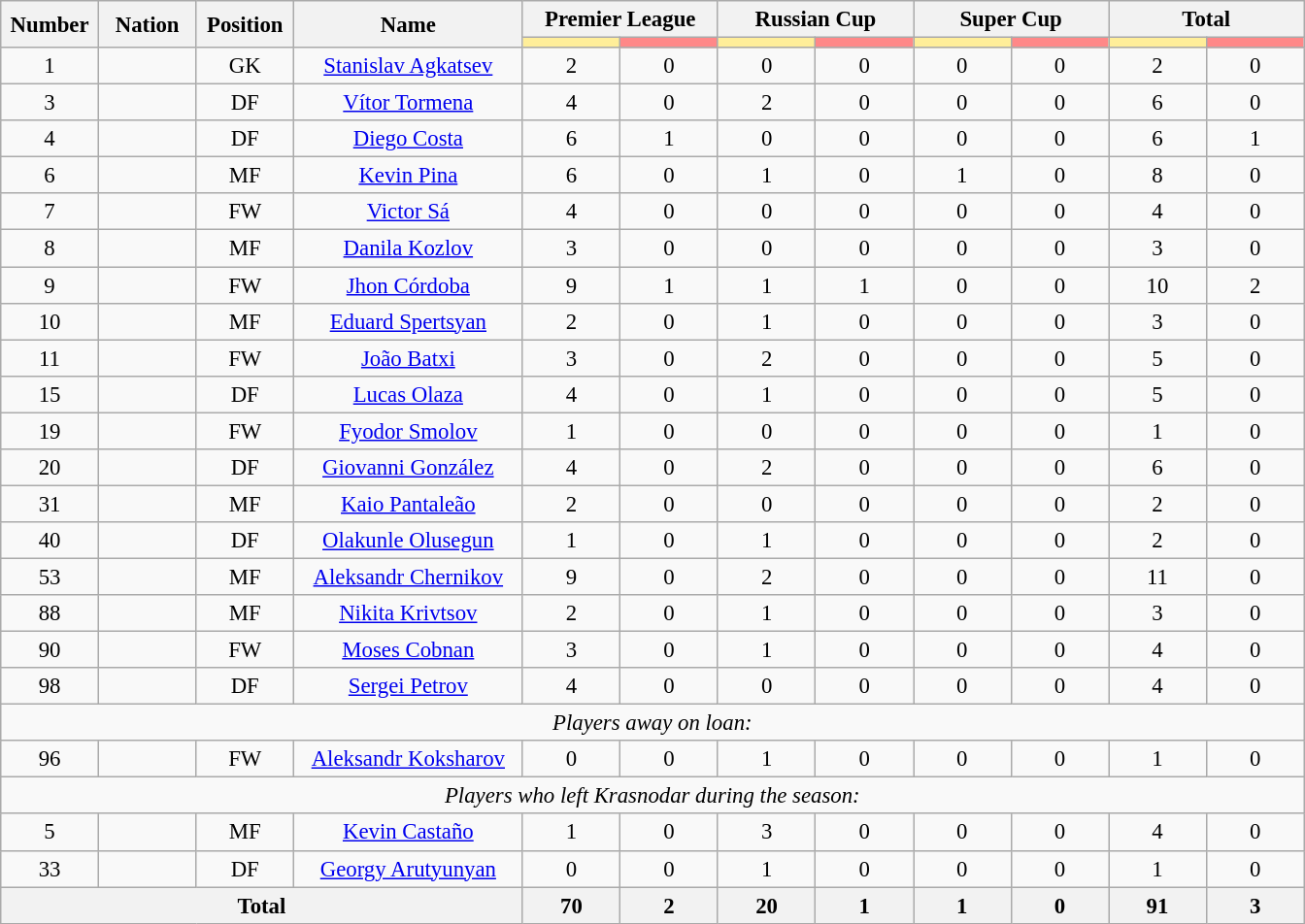<table class="wikitable" style="font-size: 95%; text-align: center;">
<tr>
<th rowspan=2 width=60>Number</th>
<th rowspan=2 width=60>Nation</th>
<th rowspan=2 width=60>Position</th>
<th rowspan=2 width=150>Name</th>
<th colspan=2>Premier League</th>
<th colspan=2>Russian Cup</th>
<th colspan=2>Super Cup</th>
<th colspan=2>Total</th>
</tr>
<tr>
<th style="width:60px; background:#fe9;"></th>
<th style="width:60px; background:#ff8888;"></th>
<th style="width:60px; background:#fe9;"></th>
<th style="width:60px; background:#ff8888;"></th>
<th style="width:60px; background:#fe9;"></th>
<th style="width:60px; background:#ff8888;"></th>
<th style="width:60px; background:#fe9;"></th>
<th style="width:60px; background:#ff8888;"></th>
</tr>
<tr>
<td>1</td>
<td></td>
<td>GK</td>
<td><a href='#'>Stanislav Agkatsev</a></td>
<td>2</td>
<td>0</td>
<td>0</td>
<td>0</td>
<td>0</td>
<td>0</td>
<td>2</td>
<td>0</td>
</tr>
<tr>
<td>3</td>
<td></td>
<td>DF</td>
<td><a href='#'>Vítor Tormena</a></td>
<td>4</td>
<td>0</td>
<td>2</td>
<td>0</td>
<td>0</td>
<td>0</td>
<td>6</td>
<td>0</td>
</tr>
<tr>
<td>4</td>
<td></td>
<td>DF</td>
<td><a href='#'>Diego Costa</a></td>
<td>6</td>
<td>1</td>
<td>0</td>
<td>0</td>
<td>0</td>
<td>0</td>
<td>6</td>
<td>1</td>
</tr>
<tr>
<td>6</td>
<td></td>
<td>MF</td>
<td><a href='#'>Kevin Pina</a></td>
<td>6</td>
<td>0</td>
<td>1</td>
<td>0</td>
<td>1</td>
<td>0</td>
<td>8</td>
<td>0</td>
</tr>
<tr>
<td>7</td>
<td></td>
<td>FW</td>
<td><a href='#'>Victor Sá</a></td>
<td>4</td>
<td>0</td>
<td>0</td>
<td>0</td>
<td>0</td>
<td>0</td>
<td>4</td>
<td>0</td>
</tr>
<tr>
<td>8</td>
<td></td>
<td>MF</td>
<td><a href='#'>Danila Kozlov</a></td>
<td>3</td>
<td>0</td>
<td>0</td>
<td>0</td>
<td>0</td>
<td>0</td>
<td>3</td>
<td>0</td>
</tr>
<tr>
<td>9</td>
<td></td>
<td>FW</td>
<td><a href='#'>Jhon Córdoba</a></td>
<td>9</td>
<td>1</td>
<td>1</td>
<td>1</td>
<td>0</td>
<td>0</td>
<td>10</td>
<td>2</td>
</tr>
<tr>
<td>10</td>
<td></td>
<td>MF</td>
<td><a href='#'>Eduard Spertsyan</a></td>
<td>2</td>
<td>0</td>
<td>1</td>
<td>0</td>
<td>0</td>
<td>0</td>
<td>3</td>
<td>0</td>
</tr>
<tr>
<td>11</td>
<td></td>
<td>FW</td>
<td><a href='#'>João Batxi</a></td>
<td>3</td>
<td>0</td>
<td>2</td>
<td>0</td>
<td>0</td>
<td>0</td>
<td>5</td>
<td>0</td>
</tr>
<tr>
<td>15</td>
<td></td>
<td>DF</td>
<td><a href='#'>Lucas Olaza</a></td>
<td>4</td>
<td>0</td>
<td>1</td>
<td>0</td>
<td>0</td>
<td>0</td>
<td>5</td>
<td>0</td>
</tr>
<tr>
<td>19</td>
<td></td>
<td>FW</td>
<td><a href='#'>Fyodor Smolov</a></td>
<td>1</td>
<td>0</td>
<td>0</td>
<td>0</td>
<td>0</td>
<td>0</td>
<td>1</td>
<td>0</td>
</tr>
<tr>
<td>20</td>
<td></td>
<td>DF</td>
<td><a href='#'>Giovanni González</a></td>
<td>4</td>
<td>0</td>
<td>2</td>
<td>0</td>
<td>0</td>
<td>0</td>
<td>6</td>
<td>0</td>
</tr>
<tr>
<td>31</td>
<td></td>
<td>MF</td>
<td><a href='#'>Kaio Pantaleão</a></td>
<td>2</td>
<td>0</td>
<td>0</td>
<td>0</td>
<td>0</td>
<td>0</td>
<td>2</td>
<td>0</td>
</tr>
<tr>
<td>40</td>
<td></td>
<td>DF</td>
<td><a href='#'>Olakunle Olusegun</a></td>
<td>1</td>
<td>0</td>
<td>1</td>
<td>0</td>
<td>0</td>
<td>0</td>
<td>2</td>
<td>0</td>
</tr>
<tr>
<td>53</td>
<td></td>
<td>MF</td>
<td><a href='#'>Aleksandr Chernikov</a></td>
<td>9</td>
<td>0</td>
<td>2</td>
<td>0</td>
<td>0</td>
<td>0</td>
<td>11</td>
<td>0</td>
</tr>
<tr>
<td>88</td>
<td></td>
<td>MF</td>
<td><a href='#'>Nikita Krivtsov</a></td>
<td>2</td>
<td>0</td>
<td>1</td>
<td>0</td>
<td>0</td>
<td>0</td>
<td>3</td>
<td>0</td>
</tr>
<tr>
<td>90</td>
<td></td>
<td>FW</td>
<td><a href='#'>Moses Cobnan</a></td>
<td>3</td>
<td>0</td>
<td>1</td>
<td>0</td>
<td>0</td>
<td>0</td>
<td>4</td>
<td>0</td>
</tr>
<tr>
<td>98</td>
<td></td>
<td>DF</td>
<td><a href='#'>Sergei Petrov</a></td>
<td>4</td>
<td>0</td>
<td>0</td>
<td>0</td>
<td>0</td>
<td>0</td>
<td>4</td>
<td>0</td>
</tr>
<tr>
<td colspan="14"><em>Players away on loan:</em></td>
</tr>
<tr>
<td>96</td>
<td></td>
<td>FW</td>
<td><a href='#'>Aleksandr Koksharov</a></td>
<td>0</td>
<td>0</td>
<td>1</td>
<td>0</td>
<td>0</td>
<td>0</td>
<td>1</td>
<td>0</td>
</tr>
<tr>
<td colspan="14"><em>Players who left Krasnodar during the season:</em></td>
</tr>
<tr>
<td>5</td>
<td></td>
<td>MF</td>
<td><a href='#'>Kevin Castaño</a></td>
<td>1</td>
<td>0</td>
<td>3</td>
<td>0</td>
<td>0</td>
<td>0</td>
<td>4</td>
<td>0</td>
</tr>
<tr>
<td>33</td>
<td></td>
<td>DF</td>
<td><a href='#'>Georgy Arutyunyan</a></td>
<td>0</td>
<td>0</td>
<td>1</td>
<td>0</td>
<td>0</td>
<td>0</td>
<td>1</td>
<td>0</td>
</tr>
<tr>
<th colspan=4>Total</th>
<th>70</th>
<th>2</th>
<th>20</th>
<th>1</th>
<th>1</th>
<th>0</th>
<th>91</th>
<th>3</th>
</tr>
</table>
